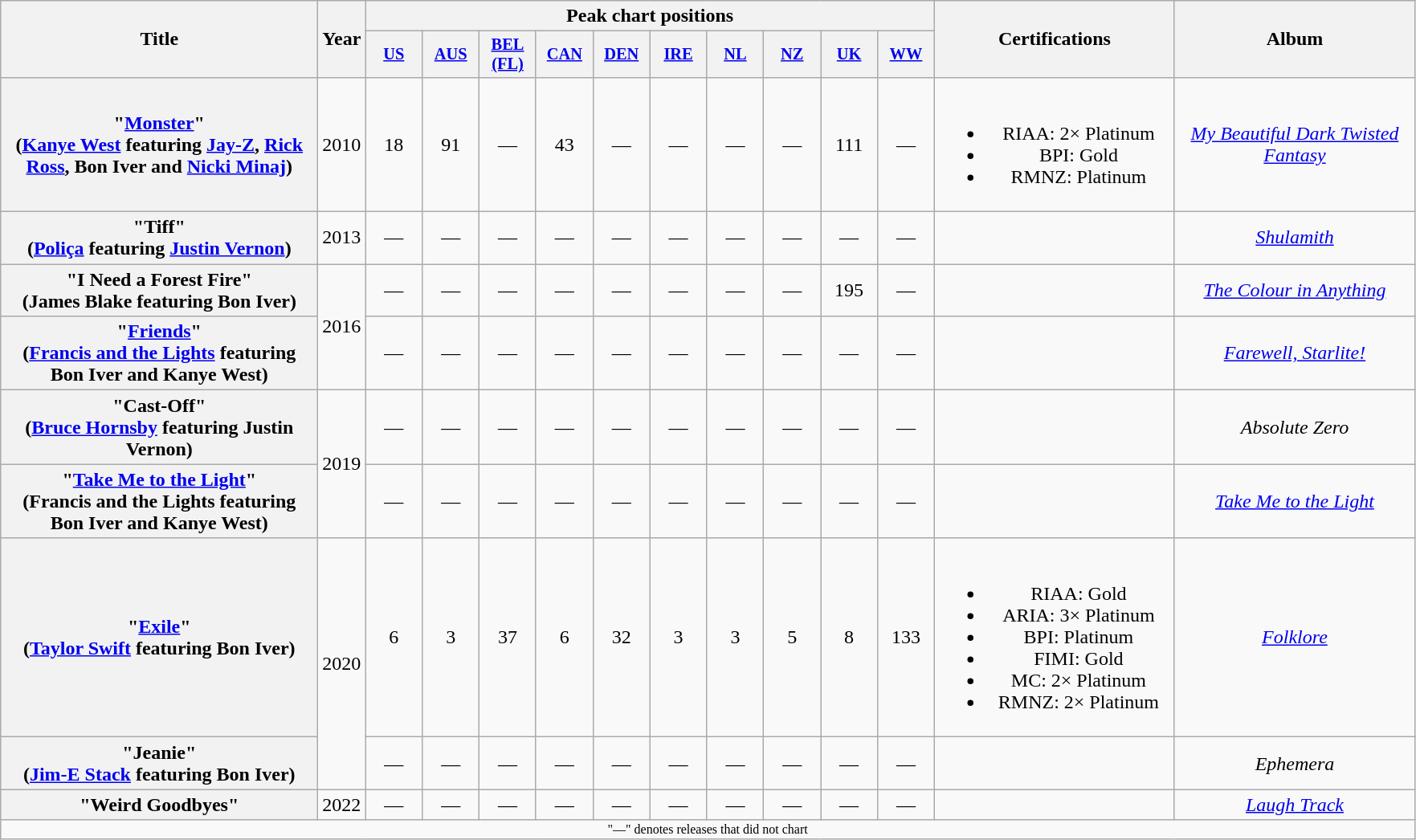<table class="wikitable plainrowheaders" style="text-align:center;">
<tr>
<th scope="col" rowspan="2" style="width:16em;">Title</th>
<th scope="col" rowspan="2" style="width:1em;">Year</th>
<th scope="col" colspan="10">Peak chart positions</th>
<th scope="col" rowspan="2" style="width:12em;">Certifications</th>
<th scope="col" rowspan="2" style="width:12em;">Album</th>
</tr>
<tr>
<th scope="col" style="width:3em;font-size:85%;"><a href='#'>US</a><br></th>
<th scope="col" style="width:3em;font-size:85%;"><a href='#'>AUS</a><br></th>
<th scope="col" style="width:3em;font-size:85%;"><a href='#'>BEL (FL)</a><br></th>
<th scope="col" style="width:3em;font-size:85%;"><a href='#'>CAN</a><br></th>
<th scope="col" style="width:3em;font-size:85%;"><a href='#'>DEN</a><br></th>
<th scope="col" style="width:3em;font-size:85%;"><a href='#'>IRE</a><br></th>
<th scope="col" style="width:3em;font-size:85%;"><a href='#'>NL</a><br></th>
<th scope="col" style="width:3em;font-size:85%;"><a href='#'>NZ</a><br></th>
<th scope="col" style="width:3em;font-size:85%;"><a href='#'>UK</a><br></th>
<th scope="col" style="width:3em;font-size:85%;"><a href='#'>WW</a><br></th>
</tr>
<tr>
<th scope="row">"<a href='#'>Monster</a>"<br><span>(<a href='#'>Kanye West</a> featuring <a href='#'>Jay-Z</a>, <a href='#'>Rick Ross</a>, Bon Iver and <a href='#'>Nicki Minaj</a>)</span></th>
<td>2010</td>
<td>18</td>
<td>91</td>
<td>—</td>
<td>43</td>
<td>—</td>
<td>—</td>
<td>—</td>
<td>—</td>
<td>111</td>
<td>—</td>
<td><br><ul><li>RIAA: 2× Platinum</li><li>BPI: Gold</li><li>RMNZ: Platinum</li></ul></td>
<td><em><a href='#'>My Beautiful Dark Twisted Fantasy</a></em></td>
</tr>
<tr>
<th scope="row">"Tiff"<br><span>(<a href='#'>Poliça</a> featuring <a href='#'>Justin Vernon</a>)</span></th>
<td>2013</td>
<td>—</td>
<td>—</td>
<td>—</td>
<td>—</td>
<td>—</td>
<td>—</td>
<td>—</td>
<td>—</td>
<td>—</td>
<td>—</td>
<td></td>
<td><em><a href='#'>Shulamith</a></em></td>
</tr>
<tr>
<th scope="row">"I Need a Forest Fire"<br><span>(James Blake featuring Bon Iver)</span></th>
<td rowspan="2">2016</td>
<td>—</td>
<td>—</td>
<td>—</td>
<td>—</td>
<td>—</td>
<td>—</td>
<td>—</td>
<td>—</td>
<td>195</td>
<td>—</td>
<td></td>
<td><em><a href='#'>The Colour in Anything</a></em></td>
</tr>
<tr>
<th scope="row">"<a href='#'>Friends</a>"<br><span>(<a href='#'>Francis and the Lights</a> featuring Bon Iver and Kanye West)</span></th>
<td>—</td>
<td>—</td>
<td>—</td>
<td>—</td>
<td>—</td>
<td>—</td>
<td>—</td>
<td>—</td>
<td>—</td>
<td>—</td>
<td></td>
<td><em><a href='#'>Farewell, Starlite!</a></em></td>
</tr>
<tr>
<th scope="row">"Cast-Off"<br><span>(<a href='#'>Bruce Hornsby</a> featuring Justin Vernon)</span></th>
<td rowspan="2">2019</td>
<td>—</td>
<td>—</td>
<td>—</td>
<td>—</td>
<td>—</td>
<td>—</td>
<td>—</td>
<td>—</td>
<td>—</td>
<td>—</td>
<td></td>
<td><em>Absolute Zero</em></td>
</tr>
<tr>
<th scope="row">"<a href='#'>Take Me to the Light</a>"<br><span>(Francis and the Lights featuring Bon Iver and Kanye West)</span></th>
<td>—</td>
<td>—</td>
<td>—</td>
<td>—</td>
<td>—</td>
<td>—</td>
<td>—</td>
<td>—</td>
<td>—</td>
<td>—</td>
<td></td>
<td><em><a href='#'>Take Me to the Light</a></em></td>
</tr>
<tr>
<th scope="row">"<a href='#'>Exile</a>"<br><span>(<a href='#'>Taylor Swift</a> featuring Bon Iver)</span></th>
<td rowspan="2">2020</td>
<td>6</td>
<td>3</td>
<td>37</td>
<td>6</td>
<td>32</td>
<td>3</td>
<td>3</td>
<td>5</td>
<td>8</td>
<td>133</td>
<td><br><ul><li>RIAA: Gold</li><li>ARIA: 3× Platinum</li><li>BPI: Platinum</li><li>FIMI: Gold</li><li>MC: 2× Platinum</li><li>RMNZ: 2× Platinum</li></ul></td>
<td><em><a href='#'>Folklore</a></em></td>
</tr>
<tr>
<th scope="row">"Jeanie"<br><span>(<a href='#'>Jim-E Stack</a> featuring Bon Iver)</span></th>
<td>—</td>
<td>—</td>
<td>—</td>
<td>—</td>
<td>—</td>
<td>—</td>
<td>—</td>
<td>—</td>
<td>—</td>
<td>—</td>
<td></td>
<td><em>Ephemera</em></td>
</tr>
<tr>
<th scope="row">"Weird Goodbyes"<br></th>
<td>2022</td>
<td>—</td>
<td>—</td>
<td>—</td>
<td>—</td>
<td>—</td>
<td>—</td>
<td>—</td>
<td>—</td>
<td>—</td>
<td>—</td>
<td></td>
<td><em><a href='#'>Laugh Track</a></em></td>
</tr>
<tr>
<td colspan="16" style="font-size:8pt">"—" denotes releases that did not chart</td>
</tr>
</table>
